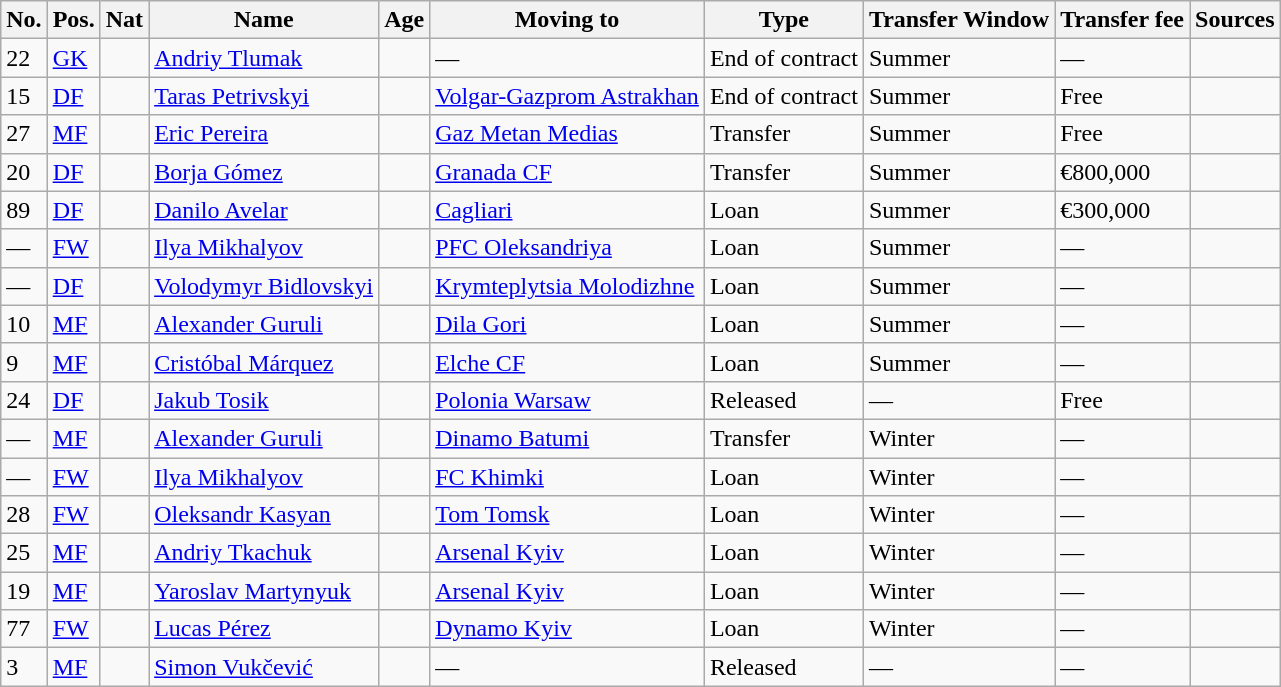<table class="wikitable">
<tr>
<th>No.</th>
<th>Pos.</th>
<th>Nat</th>
<th>Name</th>
<th>Age</th>
<th>Moving to</th>
<th>Type</th>
<th>Transfer Window</th>
<th>Transfer fee</th>
<th>Sources</th>
</tr>
<tr>
<td>22</td>
<td><a href='#'>GK</a></td>
<td></td>
<td><a href='#'>Andriy Tlumak</a></td>
<td></td>
<td>—</td>
<td>End of contract</td>
<td>Summer</td>
<td>—</td>
<td></td>
</tr>
<tr>
<td>15</td>
<td><a href='#'>DF</a></td>
<td></td>
<td><a href='#'>Taras Petrivskyi</a></td>
<td></td>
<td> <a href='#'>Volgar-Gazprom Astrakhan</a></td>
<td>End of contract</td>
<td>Summer</td>
<td>Free</td>
<td></td>
</tr>
<tr>
<td>27</td>
<td><a href='#'>MF</a></td>
<td></td>
<td><a href='#'>Eric Pereira</a></td>
<td></td>
<td> <a href='#'>Gaz Metan Medias</a></td>
<td>Transfer</td>
<td>Summer</td>
<td>Free</td>
<td></td>
</tr>
<tr>
<td>20</td>
<td><a href='#'>DF</a></td>
<td></td>
<td><a href='#'>Borja Gómez</a></td>
<td></td>
<td> <a href='#'>Granada CF</a></td>
<td>Transfer</td>
<td>Summer</td>
<td>€800,000</td>
<td></td>
</tr>
<tr>
<td>89</td>
<td><a href='#'>DF</a></td>
<td></td>
<td><a href='#'>Danilo Avelar</a></td>
<td></td>
<td> <a href='#'>Cagliari</a></td>
<td>Loan</td>
<td>Summer</td>
<td>€300,000</td>
<td></td>
</tr>
<tr>
<td>—</td>
<td><a href='#'>FW</a></td>
<td></td>
<td><a href='#'>Ilya Mikhalyov</a></td>
<td></td>
<td><a href='#'>PFC Oleksandriya</a></td>
<td>Loan</td>
<td>Summer</td>
<td>—</td>
<td></td>
</tr>
<tr>
<td>—</td>
<td><a href='#'>DF</a></td>
<td></td>
<td><a href='#'>Volodymyr Bidlovskyi</a></td>
<td></td>
<td><a href='#'>Krymteplytsia Molodizhne</a></td>
<td>Loan</td>
<td>Summer</td>
<td>—</td>
<td></td>
</tr>
<tr>
<td>10</td>
<td><a href='#'>MF</a></td>
<td></td>
<td><a href='#'>Alexander Guruli</a></td>
<td></td>
<td> <a href='#'>Dila Gori</a></td>
<td>Loan</td>
<td>Summer</td>
<td>—</td>
<td></td>
</tr>
<tr>
<td>9</td>
<td><a href='#'>MF</a></td>
<td></td>
<td><a href='#'>Cristóbal Márquez</a></td>
<td></td>
<td> <a href='#'>Elche CF</a></td>
<td>Loan</td>
<td>Summer</td>
<td>—</td>
<td></td>
</tr>
<tr>
<td>24</td>
<td><a href='#'>DF</a></td>
<td></td>
<td><a href='#'>Jakub Tosik</a></td>
<td></td>
<td> <a href='#'>Polonia Warsaw</a></td>
<td>Released</td>
<td>—</td>
<td>Free</td>
<td></td>
</tr>
<tr>
<td>—</td>
<td><a href='#'>MF</a></td>
<td></td>
<td><a href='#'>Alexander Guruli</a></td>
<td></td>
<td> <a href='#'>Dinamo Batumi</a></td>
<td>Transfer</td>
<td>Winter</td>
<td>—</td>
<td></td>
</tr>
<tr>
<td>—</td>
<td><a href='#'>FW</a></td>
<td></td>
<td><a href='#'>Ilya Mikhalyov</a></td>
<td></td>
<td> <a href='#'>FC Khimki</a></td>
<td>Loan</td>
<td>Winter</td>
<td>—</td>
<td></td>
</tr>
<tr>
<td>28</td>
<td><a href='#'>FW</a></td>
<td></td>
<td><a href='#'>Oleksandr Kasyan</a></td>
<td></td>
<td> <a href='#'>Tom Tomsk</a></td>
<td>Loan</td>
<td>Winter</td>
<td>—</td>
<td></td>
</tr>
<tr>
<td>25</td>
<td><a href='#'>MF</a></td>
<td></td>
<td><a href='#'>Andriy Tkachuk</a></td>
<td></td>
<td><a href='#'>Arsenal Kyiv</a></td>
<td>Loan</td>
<td>Winter</td>
<td>—</td>
<td></td>
</tr>
<tr>
<td>19</td>
<td><a href='#'>MF</a></td>
<td></td>
<td><a href='#'>Yaroslav Martynyuk</a></td>
<td></td>
<td><a href='#'>Arsenal Kyiv</a></td>
<td>Loan</td>
<td>Winter</td>
<td>—</td>
<td></td>
</tr>
<tr>
<td>77</td>
<td><a href='#'>FW</a></td>
<td></td>
<td><a href='#'>Lucas Pérez</a></td>
<td></td>
<td><a href='#'>Dynamo Kyiv</a></td>
<td>Loan</td>
<td>Winter</td>
<td>—</td>
<td></td>
</tr>
<tr>
<td>3</td>
<td><a href='#'>MF</a></td>
<td></td>
<td><a href='#'>Simon Vukčević</a></td>
<td></td>
<td>—</td>
<td>Released</td>
<td>—</td>
<td>—</td>
<td></td>
</tr>
</table>
